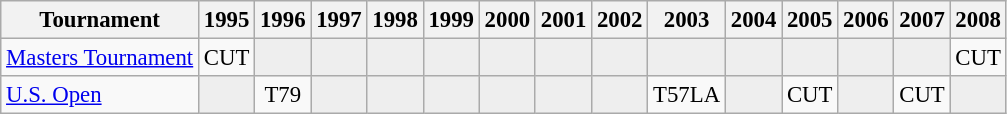<table class="wikitable" style="font-size:95%;text-align:center;">
<tr>
<th>Tournament</th>
<th>1995</th>
<th>1996</th>
<th>1997</th>
<th>1998</th>
<th>1999</th>
<th>2000</th>
<th>2001</th>
<th>2002</th>
<th>2003</th>
<th>2004</th>
<th>2005</th>
<th>2006</th>
<th>2007</th>
<th>2008</th>
</tr>
<tr>
<td align=left><a href='#'>Masters Tournament</a></td>
<td>CUT</td>
<td style="background:#eeeeee;"></td>
<td style="background:#eeeeee;"></td>
<td style="background:#eeeeee;"></td>
<td style="background:#eeeeee;"></td>
<td style="background:#eeeeee;"></td>
<td style="background:#eeeeee;"></td>
<td style="background:#eeeeee;"></td>
<td style="background:#eeeeee;"></td>
<td style="background:#eeeeee;"></td>
<td style="background:#eeeeee;"></td>
<td style="background:#eeeeee;"></td>
<td style="background:#eeeeee;"></td>
<td>CUT</td>
</tr>
<tr>
<td align=left><a href='#'>U.S. Open</a></td>
<td style="background:#eeeeee;"></td>
<td>T79</td>
<td style="background:#eeeeee;"></td>
<td style="background:#eeeeee;"></td>
<td style="background:#eeeeee;"></td>
<td style="background:#eeeeee;"></td>
<td style="background:#eeeeee;"></td>
<td style="background:#eeeeee;"></td>
<td>T57<span>LA</span></td>
<td style="background:#eeeeee;"></td>
<td>CUT</td>
<td style="background:#eeeeee;"></td>
<td>CUT</td>
<td style="background:#eeeeee;"></td>
</tr>
</table>
